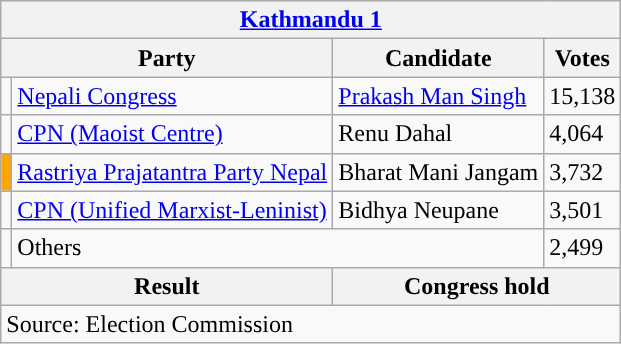<table class="wikitable">
<tr>
<th colspan="4"><a href='#'>Kathmandu 1</a></th>
</tr>
<tr>
<th colspan="2">Party</th>
<th>Candidate</th>
<th>Votes</th>
</tr>
<tr>
<td style="background-color:"></td>
<td><a href='#'>Nepali Congress</a></td>
<td><a href='#'>Prakash Man Singh</a></td>
<td>15,138</td>
</tr>
<tr>
<td style="background-color:"></td>
<td><a href='#'>CPN (Maoist Centre)</a></td>
<td>Renu Dahal</td>
<td>4,064</td>
</tr>
<tr>
<td style="background-color:orange"></td>
<td><a href='#'>Rastriya Prajatantra Party Nepal</a></td>
<td>Bharat Mani Jangam</td>
<td>3,732</td>
</tr>
<tr>
<td style="background-color:"></td>
<td><a href='#'>CPN (Unified Marxist-Leninist)</a></td>
<td>Bidhya Neupane</td>
<td>3,501</td>
</tr>
<tr>
<td></td>
<td colspan="2">Others</td>
<td>2,499</td>
</tr>
<tr>
<th colspan="2">Result</th>
<th colspan="2">Congress hold</th>
</tr>
<tr>
<td colspan="4">Source: Election Commission</td>
</tr>
</table>
